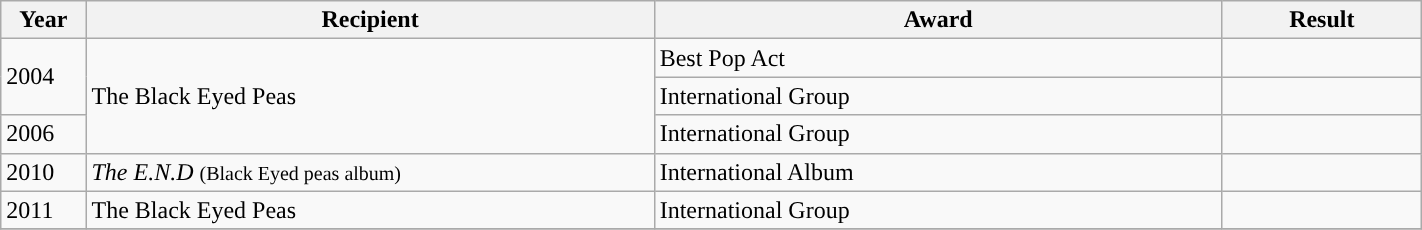<table style="width: 75%;" class="wikitable">
<tr>
<th style="width:6%;"><strong>Year</strong></th>
<th style="width:40%;"><strong>Recipient</strong></th>
<th style="width:40%;"><strong>Award</strong></th>
<th style="width:14%;"><strong>Result</strong></th>
</tr>
<tr>
<td rowspan=2>2004</td>
<td rowspan=3>The Black Eyed Peas</td>
<td>Best Pop Act</td>
<td></td>
</tr>
<tr>
<td>International Group</td>
<td></td>
</tr>
<tr>
<td>2006</td>
<td>International Group</td>
<td></td>
</tr>
<tr>
<td>2010</td>
<td><em>The E.N.D</em> <small>(Black Eyed peas album)</small></td>
<td>International Album</td>
<td></td>
</tr>
<tr>
<td>2011</td>
<td>The Black Eyed Peas</td>
<td>International Group</td>
<td></td>
</tr>
<tr>
</tr>
</table>
